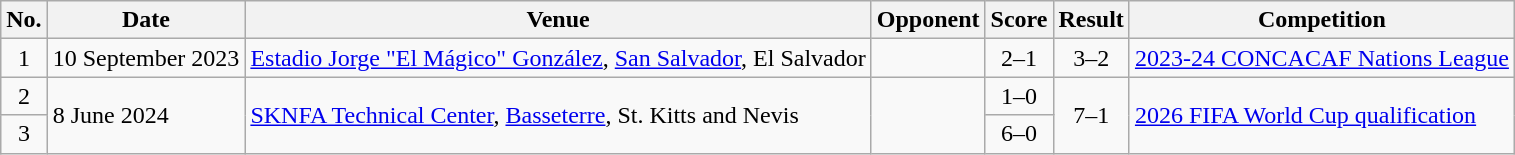<table class="wikitable sortable">
<tr>
<th scope="col">No.</th>
<th scope="col">Date</th>
<th scope="col">Venue</th>
<th scope="col">Opponent</th>
<th scope="col">Score</th>
<th scope="col">Result</th>
<th scope="col">Competition</th>
</tr>
<tr>
<td align="center">1</td>
<td>10 September 2023</td>
<td><a href='#'>Estadio Jorge "El Mágico" González</a>, <a href='#'>San Salvador</a>, El Salvador</td>
<td></td>
<td align="center">2–1</td>
<td align="center">3–2</td>
<td><a href='#'>2023-24 CONCACAF Nations League</a></td>
</tr>
<tr>
<td align="center">2</td>
<td rowspan=2>8 June 2024</td>
<td rowspan=2><a href='#'>SKNFA Technical Center</a>, <a href='#'>Basseterre</a>, St. Kitts and Nevis</td>
<td rowspan=2></td>
<td align="center">1–0</td>
<td align="center" rowspan=2>7–1</td>
<td rowspan=2><a href='#'>2026 FIFA World Cup qualification</a></td>
</tr>
<tr>
<td align="center">3</td>
<td align="center">6–0</td>
</tr>
</table>
